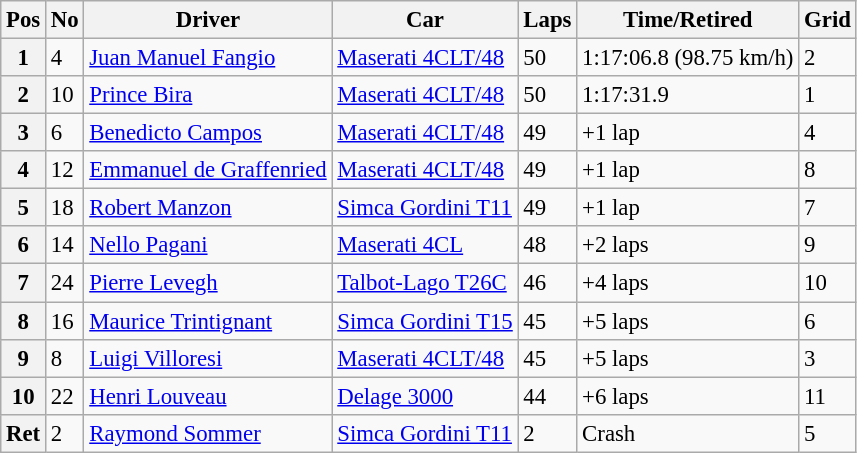<table class="wikitable" style="font-size:95%">
<tr>
<th>Pos<br></th>
<th>No</th>
<th>Driver</th>
<th>Car</th>
<th>Laps</th>
<th>Time/Retired</th>
<th>Grid</th>
</tr>
<tr>
<th>1</th>
<td>4</td>
<td> <a href='#'>Juan Manuel Fangio</a></td>
<td><a href='#'>Maserati 4CLT/48</a></td>
<td>50</td>
<td>1:17:06.8 (98.75 km/h)</td>
<td>2</td>
</tr>
<tr>
<th>2</th>
<td>10</td>
<td> <a href='#'>Prince Bira</a></td>
<td><a href='#'>Maserati 4CLT/48</a></td>
<td>50</td>
<td>1:17:31.9</td>
<td>1</td>
</tr>
<tr>
<th>3</th>
<td>6</td>
<td> <a href='#'>Benedicto Campos</a></td>
<td><a href='#'>Maserati 4CLT/48</a></td>
<td>49</td>
<td>+1 lap</td>
<td>4</td>
</tr>
<tr>
<th>4</th>
<td>12</td>
<td> <a href='#'>Emmanuel de Graffenried</a></td>
<td><a href='#'>Maserati 4CLT/48</a></td>
<td>49</td>
<td>+1 lap</td>
<td>8</td>
</tr>
<tr>
<th>5</th>
<td>18</td>
<td> <a href='#'>Robert Manzon</a></td>
<td><a href='#'>Simca Gordini T11</a></td>
<td>49</td>
<td>+1 lap</td>
<td>7</td>
</tr>
<tr>
<th>6</th>
<td>14</td>
<td> <a href='#'>Nello Pagani</a></td>
<td><a href='#'>Maserati 4CL</a></td>
<td>48</td>
<td>+2 laps</td>
<td>9</td>
</tr>
<tr>
<th>7</th>
<td>24</td>
<td> <a href='#'>Pierre Levegh</a></td>
<td><a href='#'>Talbot-Lago T26C</a></td>
<td>46</td>
<td>+4 laps</td>
<td>10</td>
</tr>
<tr>
<th>8</th>
<td>16</td>
<td> <a href='#'>Maurice Trintignant</a></td>
<td><a href='#'>Simca Gordini T15</a></td>
<td>45</td>
<td>+5 laps</td>
<td>6</td>
</tr>
<tr>
<th>9</th>
<td>8</td>
<td> <a href='#'>Luigi Villoresi</a></td>
<td><a href='#'>Maserati 4CLT/48</a></td>
<td>45</td>
<td>+5 laps</td>
<td>3</td>
</tr>
<tr>
<th>10</th>
<td>22</td>
<td> <a href='#'>Henri Louveau</a></td>
<td><a href='#'>Delage 3000</a></td>
<td>44</td>
<td>+6 laps</td>
<td>11</td>
</tr>
<tr>
<th>Ret</th>
<td>2</td>
<td> <a href='#'>Raymond Sommer</a></td>
<td><a href='#'>Simca Gordini T11</a></td>
<td>2</td>
<td>Crash</td>
<td>5</td>
</tr>
</table>
